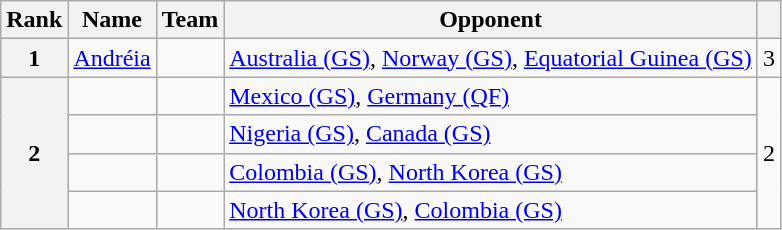<table class="wikitable sortable">
<tr>
<th>Rank</th>
<th>Name</th>
<th>Team</th>
<th class="unsortable">Opponent</th>
<th></th>
</tr>
<tr>
<th rowspan=1 align=center>1</th>
<td><a href='#'>Andréia</a></td>
<td></td>
<td><a href='#'>Australia (GS)</a>, <a href='#'>Norway (GS)</a>, <a href='#'>Equatorial Guinea (GS)</a></td>
<td align=center>3</td>
</tr>
<tr>
<th rowspan=4>2</th>
<td></td>
<td></td>
<td><a href='#'>Mexico (GS)</a>, <a href='#'>Germany (QF)</a></td>
<td rowspan=4 align=center>2</td>
</tr>
<tr>
<td></td>
<td></td>
<td><a href='#'>Nigeria (GS)</a>, <a href='#'>Canada (GS)</a></td>
</tr>
<tr>
<td></td>
<td></td>
<td><a href='#'>Colombia (GS)</a>, <a href='#'>North Korea (GS)</a></td>
</tr>
<tr>
<td></td>
<td></td>
<td><a href='#'>North Korea (GS)</a>, <a href='#'>Colombia (GS)</a></td>
</tr>
</table>
